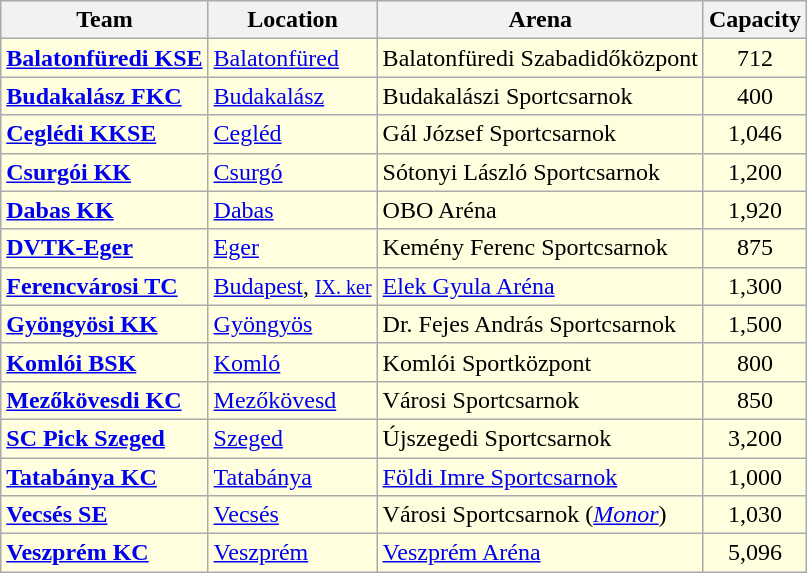<table class="wikitable sortable" style="text-align: left;">
<tr>
<th>Team</th>
<th>Location</th>
<th>Arena</th>
<th>Capacity</th>
</tr>
<tr bgcolor=ffffe0>
<td><strong><a href='#'>Balatonfüredi KSE</a></strong></td>
<td><a href='#'>Balatonfüred</a></td>
<td>Balatonfüredi Szabadidőközpont</td>
<td align="center">712</td>
</tr>
<tr bgcolor=ffffe0>
<td><strong><a href='#'>Budakalász FKC</a></strong></td>
<td><a href='#'>Budakalász</a></td>
<td>Budakalászi Sportcsarnok</td>
<td align="center">400</td>
</tr>
<tr bgcolor=ffffe0>
<td><strong><a href='#'>Ceglédi KKSE</a></strong></td>
<td><a href='#'>Cegléd</a></td>
<td>Gál József Sportcsarnok</td>
<td align="center">1,046</td>
</tr>
<tr bgcolor=ffffe0>
<td><strong><a href='#'>Csurgói KK</a></strong></td>
<td><a href='#'>Csurgó</a></td>
<td>Sótonyi László Sportcsarnok</td>
<td align="center">1,200</td>
</tr>
<tr bgcolor=ffffe0>
<td><strong><a href='#'>Dabas KK</a></strong></td>
<td><a href='#'>Dabas</a></td>
<td>OBO Aréna</td>
<td align="center">1,920</td>
</tr>
<tr bgcolor=ffffe0>
<td><strong><a href='#'>DVTK-Eger</a></strong></td>
<td><a href='#'>Eger</a></td>
<td>Kemény Ferenc Sportcsarnok</td>
<td align="center">875</td>
</tr>
<tr bgcolor=ffffe0>
<td><strong><a href='#'>Ferencvárosi TC</a></strong></td>
<td><a href='#'>Budapest</a>, <small><a href='#'>IX. ker</a></small></td>
<td><a href='#'>Elek Gyula Aréna</a></td>
<td align="center">1,300</td>
</tr>
<tr bgcolor=ffffe0>
<td><strong><a href='#'>Gyöngyösi KK</a></strong></td>
<td><a href='#'>Gyöngyös</a></td>
<td>Dr. Fejes András Sportcsarnok</td>
<td align="center">1,500</td>
</tr>
<tr bgcolor=ffffe0>
<td><strong><a href='#'>Komlói BSK</a></strong></td>
<td><a href='#'>Komló</a></td>
<td>Komlói Sportközpont</td>
<td align="center">800</td>
</tr>
<tr bgcolor=ffffe0>
<td><strong><a href='#'>Mezőkövesdi KC</a></strong></td>
<td><a href='#'>Mezőkövesd</a></td>
<td>Városi Sportcsarnok</td>
<td align="center">850</td>
</tr>
<tr bgcolor=ffffe0>
<td><strong><a href='#'>SC Pick Szeged</a></strong></td>
<td><a href='#'>Szeged</a></td>
<td>Újszegedi Sportcsarnok</td>
<td align="center">3,200</td>
</tr>
<tr bgcolor=ffffe0>
<td><strong><a href='#'>Tatabánya KC</a></strong></td>
<td><a href='#'>Tatabánya</a></td>
<td><a href='#'>Földi Imre Sportcsarnok</a></td>
<td align="center">1,000</td>
</tr>
<tr bgcolor=ffffe0>
<td><strong><a href='#'>Vecsés SE</a></strong></td>
<td><a href='#'>Vecsés</a></td>
<td>Városi Sportcsarnok (<em><a href='#'>Monor</a></em>)</td>
<td align="center">1,030</td>
</tr>
<tr bgcolor=ffffe0>
<td><strong><a href='#'>Veszprém KC</a></strong></td>
<td><a href='#'>Veszprém</a></td>
<td><a href='#'>Veszprém Aréna</a></td>
<td align="center">5,096</td>
</tr>
</table>
